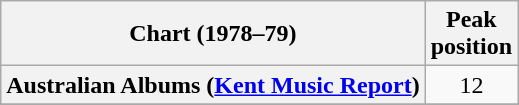<table class="wikitable sortable plainrowheaders" style="text-align:center">
<tr>
<th scope="col">Chart (1978–79)</th>
<th scope="col">Peak<br>position</th>
</tr>
<tr>
<th scope="row">Australian Albums (<a href='#'>Kent Music Report</a>)</th>
<td>12</td>
</tr>
<tr>
</tr>
<tr>
</tr>
<tr>
</tr>
<tr>
</tr>
<tr>
</tr>
</table>
